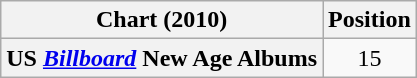<table class="wikitable plainrowheaders">
<tr>
<th>Chart (2010)</th>
<th>Position</th>
</tr>
<tr>
<th scope="row">US <em><a href='#'>Billboard</a></em> New Age Albums</th>
<td style="text-align:center;">15</td>
</tr>
</table>
